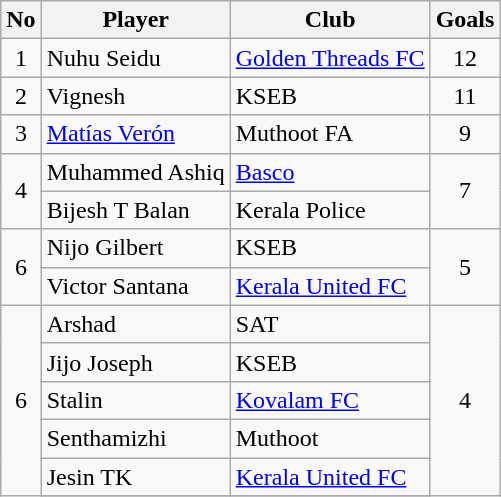<table class="wikitable" style="text-align:center">
<tr>
<th>No</th>
<th>Player</th>
<th>Club</th>
<th>Goals</th>
</tr>
<tr>
<td rowspan="1">1</td>
<td align="left"> Nuhu Seidu</td>
<td align="left"><a href='#'>Golden Threads FC</a></td>
<td rowspan="1">12</td>
</tr>
<tr>
<td rowspan="1">2</td>
<td align="left"> Vignesh</td>
<td align="left">KSEB</td>
<td rowspan="1">11</td>
</tr>
<tr>
<td rowspan="1">3</td>
<td align="left"> <a href='#'>Matías Verón</a></td>
<td align="left">Muthoot FA</td>
<td rowspan="1">9</td>
</tr>
<tr>
<td rowspan="2">4</td>
<td align="left"> Muhammed Ashiq</td>
<td align="left"><a href='#'>Basco</a></td>
<td rowspan="2">7</td>
</tr>
<tr>
<td align="left"> Bijesh T Balan</td>
<td align="left">Kerala Police</td>
</tr>
<tr>
<td rowspan="2">6</td>
<td align="left"> Nijo Gilbert</td>
<td align="left">KSEB</td>
<td rowspan="2">5</td>
</tr>
<tr>
<td align="left"> Victor Santana</td>
<td align="left"><a href='#'>Kerala United FC</a></td>
</tr>
<tr>
<td rowspan="7">6</td>
<td align="left"> Arshad</td>
<td align="left">SAT</td>
<td rowspan="7">4</td>
</tr>
<tr>
<td align="left"> Jijo Joseph</td>
<td align="left">KSEB</td>
</tr>
<tr>
<td align="left"> Stalin</td>
<td align="left"><a href='#'>Kovalam FC</a></td>
</tr>
<tr>
<td align="left"> Senthamizhi</td>
<td align="left">Muthoot</td>
</tr>
<tr>
<td align="left"> Jesin TK</td>
<td align="left"><a href='#'>Kerala United FC</a></td>
</tr>
<tr>
</tr>
</table>
